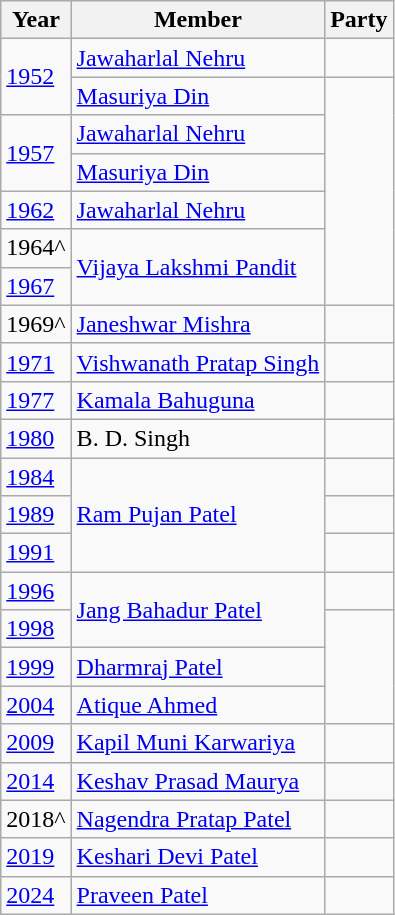<table class="wikitable sortable">
<tr>
<th>Year</th>
<th>Member</th>
<th colspan="2">Party</th>
</tr>
<tr>
<td rowspan="2"><a href='#'>1952</a></td>
<td><a href='#'>Jawaharlal Nehru</a></td>
<td></td>
</tr>
<tr>
<td><a href='#'>Masuriya Din</a></td>
</tr>
<tr>
<td rowspan="2"><a href='#'>1957</a></td>
<td><a href='#'>Jawaharlal Nehru</a></td>
</tr>
<tr>
<td><a href='#'>Masuriya Din</a></td>
</tr>
<tr>
<td><a href='#'>1962</a></td>
<td><a href='#'>Jawaharlal Nehru</a></td>
</tr>
<tr>
<td>1964^</td>
<td rowspan="2"><a href='#'>Vijaya Lakshmi Pandit</a></td>
</tr>
<tr>
<td><a href='#'>1967</a></td>
</tr>
<tr>
<td>1969^</td>
<td><a href='#'>Janeshwar Mishra</a></td>
<td></td>
</tr>
<tr>
<td><a href='#'>1971</a></td>
<td><a href='#'>Vishwanath Pratap Singh</a></td>
<td></td>
</tr>
<tr>
<td><a href='#'>1977</a></td>
<td><a href='#'>Kamala Bahuguna</a></td>
<td></td>
</tr>
<tr>
<td><a href='#'>1980</a></td>
<td>B. D. Singh</td>
<td></td>
</tr>
<tr>
<td><a href='#'>1984</a></td>
<td rowspan="3"><a href='#'>Ram Pujan Patel</a></td>
<td></td>
</tr>
<tr>
<td><a href='#'>1989</a></td>
<td></td>
</tr>
<tr>
<td><a href='#'>1991</a></td>
</tr>
<tr>
<td><a href='#'>1996</a></td>
<td rowspan="2"><a href='#'>Jang Bahadur Patel</a></td>
<td></td>
</tr>
<tr>
<td><a href='#'>1998</a></td>
</tr>
<tr>
<td><a href='#'>1999</a></td>
<td><a href='#'>Dharmraj Patel</a></td>
</tr>
<tr>
<td><a href='#'>2004</a></td>
<td><a href='#'>Atique Ahmed</a></td>
</tr>
<tr>
<td><a href='#'>2009</a></td>
<td><a href='#'>Kapil Muni Karwariya</a></td>
<td></td>
</tr>
<tr>
<td><a href='#'>2014</a></td>
<td><a href='#'>Keshav Prasad Maurya</a></td>
<td></td>
</tr>
<tr>
<td>2018^</td>
<td><a href='#'>Nagendra Pratap Patel</a></td>
<td></td>
</tr>
<tr>
<td><a href='#'>2019</a></td>
<td><a href='#'>Keshari Devi Patel</a></td>
<td></td>
</tr>
<tr>
<td><a href='#'>2024</a></td>
<td><a href='#'>Praveen Patel</a></td>
</tr>
</table>
